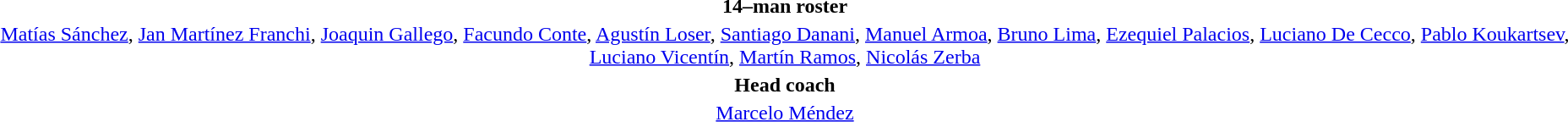<table style="text-align:center; margin-top:2em; margin-left:auto; margin-right:auto">
<tr>
<td><strong>14–man roster</strong></td>
</tr>
<tr>
<td><a href='#'>Matías Sánchez</a>, <a href='#'>Jan Martínez Franchi</a>, <a href='#'>Joaquin Gallego</a>, <a href='#'>Facundo Conte</a>, <a href='#'>Agustín Loser</a>, <a href='#'>Santiago Danani</a>, <a href='#'>Manuel Armoa</a>, <a href='#'>Bruno Lima</a>, <a href='#'>Ezequiel Palacios</a>, <a href='#'>Luciano De Cecco</a>, <a href='#'>Pablo Koukartsev</a>, <a href='#'>Luciano Vicentín</a>, <a href='#'>Martín Ramos</a>, <a href='#'>Nicolás Zerba</a></td>
</tr>
<tr>
<td><strong>Head coach</strong></td>
</tr>
<tr>
<td><a href='#'>Marcelo Méndez</a></td>
</tr>
</table>
